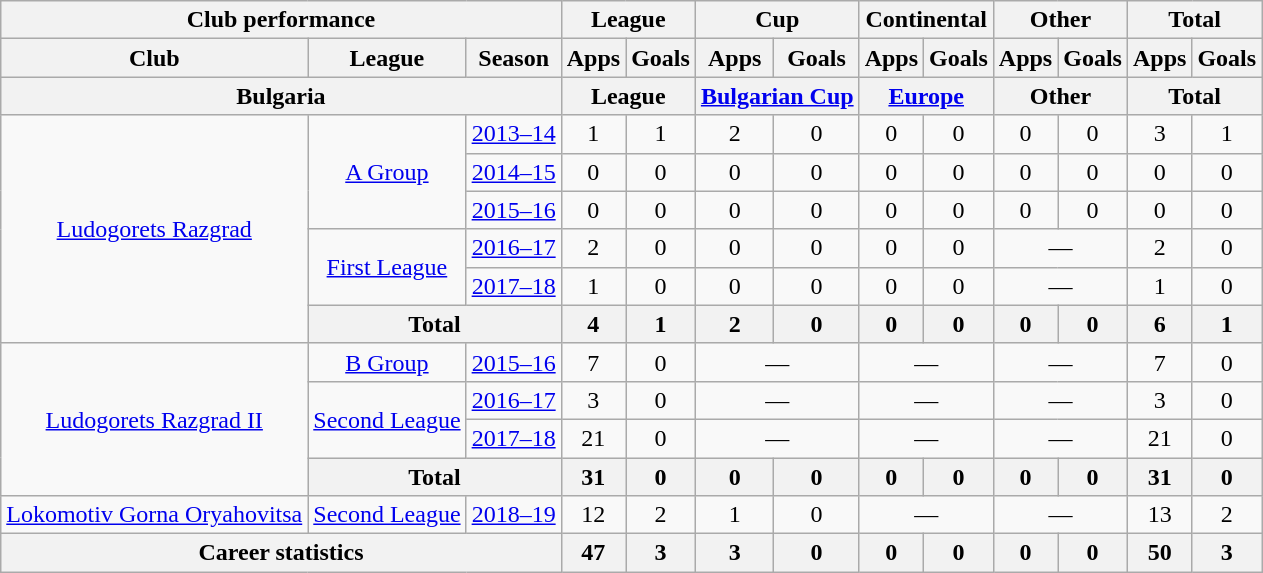<table class="wikitable" style="text-align: center">
<tr>
<th Colspan="3">Club performance</th>
<th Colspan="2">League</th>
<th Colspan="2">Cup</th>
<th Colspan="2">Continental</th>
<th Colspan="2">Other</th>
<th Colspan="3">Total</th>
</tr>
<tr>
<th>Club</th>
<th>League</th>
<th>Season</th>
<th>Apps</th>
<th>Goals</th>
<th>Apps</th>
<th>Goals</th>
<th>Apps</th>
<th>Goals</th>
<th>Apps</th>
<th>Goals</th>
<th>Apps</th>
<th>Goals</th>
</tr>
<tr>
<th Colspan="3">Bulgaria</th>
<th Colspan="2">League</th>
<th Colspan="2"><a href='#'>Bulgarian Cup</a></th>
<th Colspan="2"><a href='#'>Europe</a></th>
<th Colspan="2">Other</th>
<th Colspan="2">Total</th>
</tr>
<tr>
<td rowspan=6><a href='#'>Ludogorets Razgrad</a></td>
<td rowspan=3><a href='#'>A Group</a></td>
<td><a href='#'>2013–14</a></td>
<td>1</td>
<td>1</td>
<td>2</td>
<td>0</td>
<td>0</td>
<td>0</td>
<td>0</td>
<td>0</td>
<td>3</td>
<td>1</td>
</tr>
<tr>
<td><a href='#'>2014–15</a></td>
<td>0</td>
<td>0</td>
<td>0</td>
<td>0</td>
<td>0</td>
<td>0</td>
<td>0</td>
<td>0</td>
<td>0</td>
<td>0</td>
</tr>
<tr>
<td><a href='#'>2015–16</a></td>
<td>0</td>
<td>0</td>
<td>0</td>
<td>0</td>
<td>0</td>
<td>0</td>
<td>0</td>
<td>0</td>
<td>0</td>
<td>0</td>
</tr>
<tr>
<td rowspan="2"><a href='#'>First League</a></td>
<td><a href='#'>2016–17</a></td>
<td>2</td>
<td>0</td>
<td>0</td>
<td>0</td>
<td>0</td>
<td>0</td>
<td colspan="2">—</td>
<td>2</td>
<td>0</td>
</tr>
<tr>
<td><a href='#'>2017–18</a></td>
<td>1</td>
<td>0</td>
<td>0</td>
<td>0</td>
<td>0</td>
<td>0</td>
<td colspan="2">—</td>
<td>1</td>
<td>0</td>
</tr>
<tr>
<th colspan=2>Total</th>
<th>4</th>
<th>1</th>
<th>2</th>
<th>0</th>
<th>0</th>
<th>0</th>
<th>0</th>
<th>0</th>
<th>6</th>
<th>1</th>
</tr>
<tr>
<td rowspan=4><a href='#'>Ludogorets Razgrad II</a></td>
<td rowspan="1"><a href='#'>B Group</a></td>
<td><a href='#'>2015–16</a></td>
<td>7</td>
<td>0</td>
<td colspan="2">—</td>
<td colspan="2">—</td>
<td colspan="2">—</td>
<td>7</td>
<td>0</td>
</tr>
<tr>
<td rowspan="2"><a href='#'>Second League</a></td>
<td><a href='#'>2016–17</a></td>
<td>3</td>
<td>0</td>
<td colspan="2">—</td>
<td colspan="2">—</td>
<td colspan="2">—</td>
<td>3</td>
<td>0</td>
</tr>
<tr>
<td><a href='#'>2017–18</a></td>
<td>21</td>
<td>0</td>
<td colspan="2">—</td>
<td colspan="2">—</td>
<td colspan="2">—</td>
<td>21</td>
<td>0</td>
</tr>
<tr>
<th colspan=2>Total</th>
<th>31</th>
<th>0</th>
<th>0</th>
<th>0</th>
<th>0</th>
<th>0</th>
<th>0</th>
<th>0</th>
<th>31</th>
<th>0</th>
</tr>
<tr>
<td rowspan=1><a href='#'>Lokomotiv Gorna Oryahovitsa</a></td>
<td rowspan="1"><a href='#'>Second League</a></td>
<td><a href='#'>2018–19</a></td>
<td>12</td>
<td>2</td>
<td>1</td>
<td>0</td>
<td colspan="2">—</td>
<td colspan="2">—</td>
<td>13</td>
<td>2</td>
</tr>
<tr>
<th colspan="3">Career statistics</th>
<th>47</th>
<th>3</th>
<th>3</th>
<th>0</th>
<th>0</th>
<th>0</th>
<th>0</th>
<th>0</th>
<th>50</th>
<th>3</th>
</tr>
</table>
